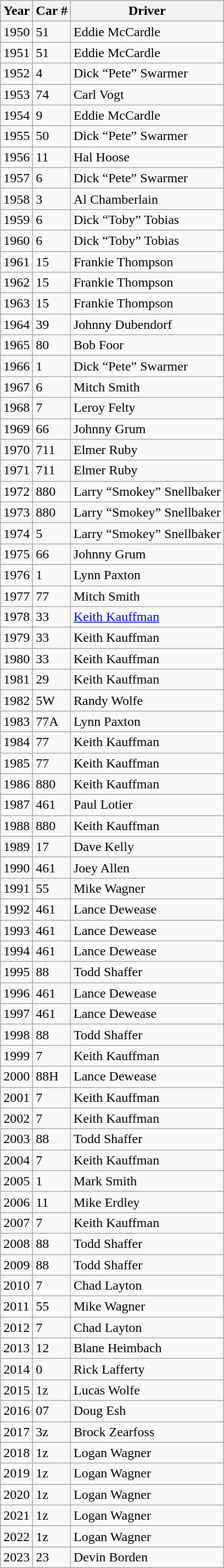<table class="wikitable">
<tr>
<th>Year</th>
<th>Car #</th>
<th>Driver</th>
</tr>
<tr>
<td>1950</td>
<td>51</td>
<td>Eddie McCardle</td>
</tr>
<tr>
<td>1951</td>
<td>51</td>
<td>Eddie McCardle</td>
</tr>
<tr>
<td>1952</td>
<td>4</td>
<td>Dick “Pete” Swarmer</td>
</tr>
<tr>
<td>1953</td>
<td>74</td>
<td>Carl Vogt</td>
</tr>
<tr>
<td>1954</td>
<td>9</td>
<td>Eddie McCardle</td>
</tr>
<tr>
<td>1955</td>
<td>50</td>
<td>Dick “Pete” Swarmer</td>
</tr>
<tr>
<td>1956</td>
<td>11</td>
<td>Hal Hoose</td>
</tr>
<tr>
<td>1957</td>
<td>6</td>
<td>Dick “Pete” Swarmer</td>
</tr>
<tr>
<td>1958</td>
<td>3</td>
<td>Al Chamberlain</td>
</tr>
<tr>
<td>1959</td>
<td>6</td>
<td>Dick “Toby” Tobias</td>
</tr>
<tr>
<td>1960</td>
<td>6</td>
<td>Dick “Toby” Tobias</td>
</tr>
<tr>
<td>1961</td>
<td>15</td>
<td>Frankie Thompson</td>
</tr>
<tr>
<td>1962</td>
<td>15</td>
<td>Frankie Thompson</td>
</tr>
<tr>
<td>1963</td>
<td>15</td>
<td>Frankie Thompson</td>
</tr>
<tr>
<td>1964</td>
<td>39</td>
<td>Johnny Dubendorf</td>
</tr>
<tr>
<td>1965</td>
<td>80</td>
<td>Bob Foor</td>
</tr>
<tr>
<td>1966</td>
<td>1</td>
<td>Dick “Pete” Swarmer</td>
</tr>
<tr>
<td>1967</td>
<td>6</td>
<td>Mitch Smith</td>
</tr>
<tr>
<td>1968</td>
<td>7</td>
<td>Leroy Felty</td>
</tr>
<tr>
<td>1969</td>
<td>66</td>
<td>Johnny Grum</td>
</tr>
<tr>
<td>1970</td>
<td>711</td>
<td>Elmer Ruby</td>
</tr>
<tr>
<td>1971</td>
<td>711</td>
<td>Elmer Ruby</td>
</tr>
<tr>
<td>1972</td>
<td>880</td>
<td>Larry “Smokey” Snellbaker</td>
</tr>
<tr>
<td>1973</td>
<td>880</td>
<td>Larry “Smokey” Snellbaker</td>
</tr>
<tr>
<td>1974</td>
<td>5</td>
<td>Larry “Smokey” Snellbaker</td>
</tr>
<tr>
<td>1975</td>
<td>66</td>
<td>Johnny Grum</td>
</tr>
<tr>
<td>1976</td>
<td>1</td>
<td>Lynn Paxton</td>
</tr>
<tr>
<td>1977</td>
<td>77</td>
<td>Mitch Smith</td>
</tr>
<tr>
<td>1978</td>
<td>33</td>
<td><a href='#'>Keith Kauffman</a></td>
</tr>
<tr>
<td>1979</td>
<td>33</td>
<td>Keith Kauffman</td>
</tr>
<tr>
<td>1980</td>
<td>33</td>
<td>Keith Kauffman</td>
</tr>
<tr>
<td>1981</td>
<td>29</td>
<td>Keith Kauffman</td>
</tr>
<tr>
<td>1982</td>
<td>5W</td>
<td>Randy Wolfe</td>
</tr>
<tr>
<td>1983</td>
<td>77A</td>
<td>Lynn Paxton</td>
</tr>
<tr>
<td>1984</td>
<td>77</td>
<td>Keith Kauffman</td>
</tr>
<tr>
<td>1985</td>
<td>77</td>
<td>Keith Kauffman</td>
</tr>
<tr>
<td>1986</td>
<td>880</td>
<td>Keith Kauffman</td>
</tr>
<tr>
<td>1987</td>
<td>461</td>
<td>Paul Lotier</td>
</tr>
<tr>
<td>1988</td>
<td>880</td>
<td>Keith Kauffman</td>
</tr>
<tr>
<td>1989</td>
<td>17</td>
<td>Dave Kelly</td>
</tr>
<tr>
<td>1990</td>
<td>461</td>
<td>Joey Allen</td>
</tr>
<tr>
<td>1991</td>
<td>55</td>
<td>Mike Wagner</td>
</tr>
<tr>
<td>1992</td>
<td>461</td>
<td>Lance Dewease</td>
</tr>
<tr>
<td>1993</td>
<td>461</td>
<td>Lance Dewease</td>
</tr>
<tr>
<td>1994</td>
<td>461</td>
<td>Lance Dewease</td>
</tr>
<tr>
<td>1995</td>
<td>88</td>
<td>Todd Shaffer</td>
</tr>
<tr>
<td>1996</td>
<td>461</td>
<td>Lance Dewease</td>
</tr>
<tr>
<td>1997</td>
<td>461</td>
<td>Lance Dewease</td>
</tr>
<tr>
<td>1998</td>
<td>88</td>
<td>Todd Shaffer</td>
</tr>
<tr>
<td>1999</td>
<td>7</td>
<td>Keith Kauffman</td>
</tr>
<tr>
<td>2000</td>
<td>88H</td>
<td>Lance Dewease</td>
</tr>
<tr>
<td>2001</td>
<td>7</td>
<td>Keith Kauffman</td>
</tr>
<tr>
<td>2002</td>
<td>7</td>
<td>Keith Kauffman</td>
</tr>
<tr>
<td>2003</td>
<td>88</td>
<td>Todd Shaffer</td>
</tr>
<tr>
<td>2004</td>
<td>7</td>
<td>Keith Kauffman</td>
</tr>
<tr>
<td>2005</td>
<td>1</td>
<td>Mark Smith</td>
</tr>
<tr>
<td>2006</td>
<td>11</td>
<td>Mike Erdley</td>
</tr>
<tr>
<td>2007</td>
<td>7</td>
<td>Keith Kauffman</td>
</tr>
<tr>
<td>2008</td>
<td>88</td>
<td>Todd Shaffer</td>
</tr>
<tr>
<td>2009</td>
<td>88</td>
<td>Todd Shaffer</td>
</tr>
<tr>
<td>2010</td>
<td>7</td>
<td>Chad Layton</td>
</tr>
<tr>
<td>2011</td>
<td>55</td>
<td>Mike Wagner</td>
</tr>
<tr>
<td>2012</td>
<td>7</td>
<td>Chad Layton</td>
</tr>
<tr>
<td>2013</td>
<td>12</td>
<td>Blane Heimbach</td>
</tr>
<tr>
<td>2014</td>
<td>0</td>
<td>Rick Lafferty</td>
</tr>
<tr>
<td>2015</td>
<td>1z</td>
<td>Lucas Wolfe</td>
</tr>
<tr>
<td>2016</td>
<td>07</td>
<td>Doug Esh</td>
</tr>
<tr>
<td>2017</td>
<td>3z</td>
<td>Brock Zearfoss</td>
</tr>
<tr>
<td>2018</td>
<td>1z</td>
<td>Logan Wagner</td>
</tr>
<tr>
<td>2019</td>
<td>1z</td>
<td>Logan Wagner</td>
</tr>
<tr>
<td>2020</td>
<td>1z</td>
<td>Logan Wagner</td>
</tr>
<tr>
<td>2021</td>
<td>1z</td>
<td>Logan Wagner</td>
</tr>
<tr>
<td>2022</td>
<td>1z</td>
<td>Logan Wagner</td>
</tr>
<tr>
<td>2023</td>
<td>23</td>
<td>Devin Borden</td>
</tr>
</table>
